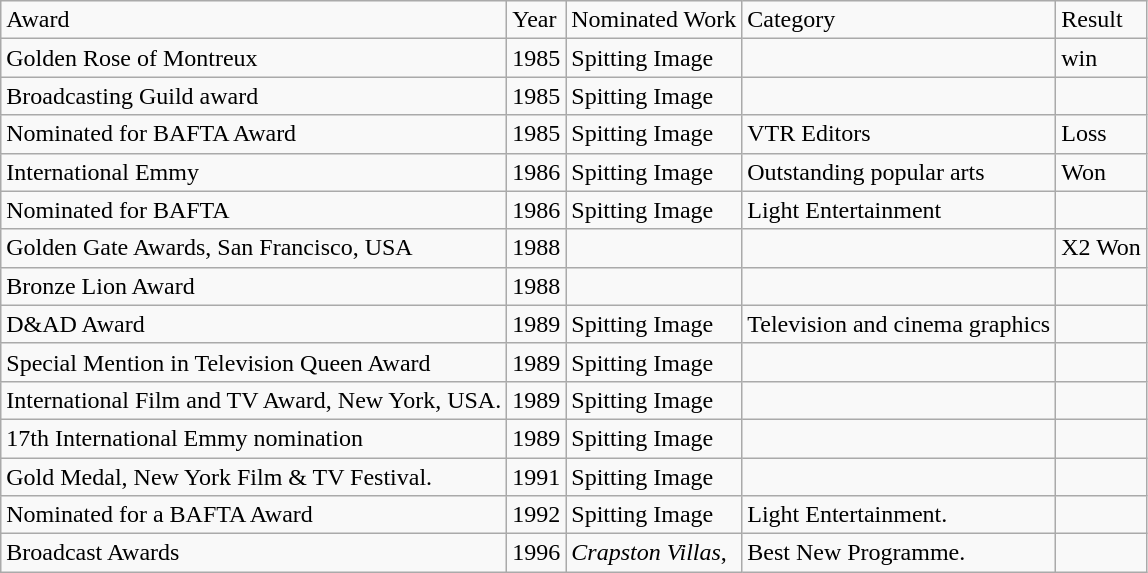<table class="wikitable">
<tr>
<td>Award</td>
<td>Year</td>
<td>Nominated Work</td>
<td>Category</td>
<td>Result</td>
</tr>
<tr>
<td>Golden Rose of  Montreux</td>
<td>1985</td>
<td>Spitting Image</td>
<td></td>
<td>win</td>
</tr>
<tr>
<td>Broadcasting  Guild award</td>
<td>1985</td>
<td>Spitting Image</td>
<td></td>
<td></td>
</tr>
<tr>
<td>Nominated for  BAFTA Award</td>
<td>1985</td>
<td>Spitting Image</td>
<td>VTR Editors</td>
<td>Loss</td>
</tr>
<tr>
<td>International  Emmy</td>
<td>1986</td>
<td>Spitting Image</td>
<td>Outstanding  popular arts</td>
<td>Won</td>
</tr>
<tr>
<td>Nominated for  BAFTA</td>
<td>1986</td>
<td>Spitting Image</td>
<td>Light  Entertainment</td>
<td></td>
</tr>
<tr>
<td>Golden Gate  Awards, San Francisco, USA</td>
<td>1988</td>
<td></td>
<td></td>
<td>X2 Won</td>
</tr>
<tr>
<td>Bronze Lion Award</td>
<td>1988</td>
<td></td>
<td></td>
<td></td>
</tr>
<tr>
<td>D&AD Award</td>
<td>1989</td>
<td>Spitting Image</td>
<td>Television and  cinema graphics</td>
<td></td>
</tr>
<tr>
<td>Special Mention  in Television Queen Award</td>
<td>1989</td>
<td>Spitting Image</td>
<td></td>
<td></td>
</tr>
<tr>
<td>International  Film and TV Award, New York, USA.</td>
<td>1989</td>
<td>Spitting Image</td>
<td></td>
<td></td>
</tr>
<tr>
<td>17th International  Emmy nomination</td>
<td>1989</td>
<td>Spitting Image</td>
<td></td>
<td></td>
</tr>
<tr>
<td>Gold Medal, New  York Film & TV Festival.</td>
<td>1991</td>
<td>Spitting Image</td>
<td></td>
<td></td>
</tr>
<tr>
<td>Nominated for a  BAFTA Award</td>
<td>1992</td>
<td>Spitting Image</td>
<td>Light  Entertainment.</td>
<td></td>
</tr>
<tr>
<td>Broadcast Awards</td>
<td>1996</td>
<td><em>Crapston Villas</em>,</td>
<td>Best New  Programme.</td>
<td></td>
</tr>
</table>
